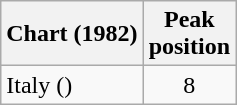<table class="wikitable plainrowheaders" style="text-align:center">
<tr>
<th scope="col">Chart (1982)</th>
<th scope="col">Peak<br>position</th>
</tr>
<tr>
<td align="left">Italy ()</td>
<td align="center">8</td>
</tr>
</table>
